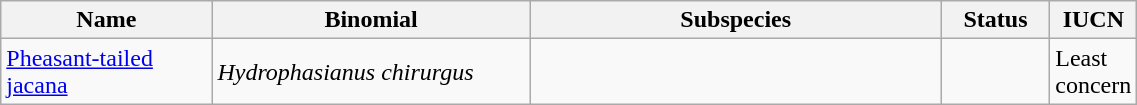<table width=60% class="wikitable">
<tr>
<th width=20%>Name</th>
<th width=30%>Binomial</th>
<th width=40%>Subspecies</th>
<th width=30%>Status</th>
<th width=30%>IUCN</th>
</tr>
<tr>
<td><a href='#'>Pheasant-tailed jacana</a><br></td>
<td><em>Hydrophasianus chirurgus</em></td>
<td></td>
<td></td>
<td>Least concern</td>
</tr>
</table>
